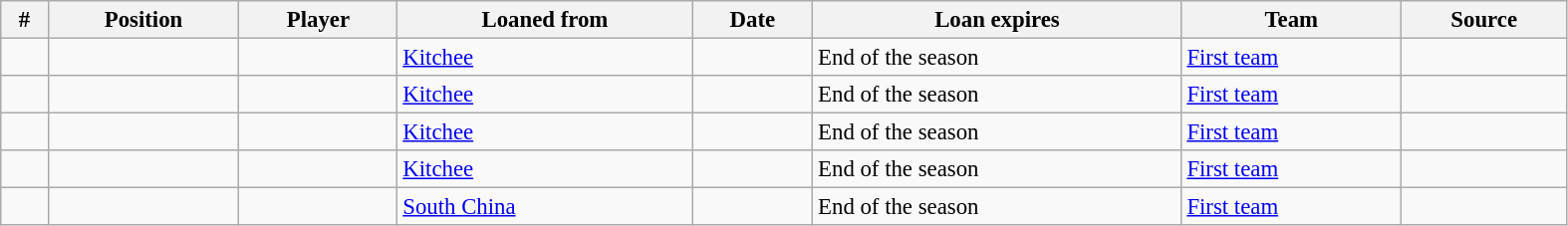<table width=83% class="wikitable sortable" style="text-align:center; font-size:95%; text-align:left">
<tr>
<th><strong>#</strong></th>
<th><strong>Position </strong></th>
<th><strong>Player </strong></th>
<th><strong>Loaned from</strong></th>
<th><strong>Date </strong></th>
<th><strong>Loan expires </strong></th>
<th><strong>Team</strong></th>
<th><strong>Source</strong></th>
</tr>
<tr>
<td></td>
<td></td>
<td></td>
<td> <a href='#'>Kitchee</a></td>
<td></td>
<td>End of the season</td>
<td><a href='#'>First team</a></td>
<td></td>
</tr>
<tr>
<td></td>
<td></td>
<td></td>
<td> <a href='#'>Kitchee</a></td>
<td></td>
<td>End of the season</td>
<td><a href='#'>First team</a></td>
<td></td>
</tr>
<tr>
<td></td>
<td></td>
<td></td>
<td> <a href='#'>Kitchee</a></td>
<td></td>
<td>End of the season</td>
<td><a href='#'>First team</a></td>
<td></td>
</tr>
<tr>
<td></td>
<td></td>
<td></td>
<td> <a href='#'>Kitchee</a></td>
<td></td>
<td>End of the season</td>
<td><a href='#'>First team</a></td>
<td></td>
</tr>
<tr>
<td></td>
<td></td>
<td></td>
<td> <a href='#'>South China</a></td>
<td></td>
<td>End of the season</td>
<td><a href='#'>First team</a></td>
<td></td>
</tr>
</table>
